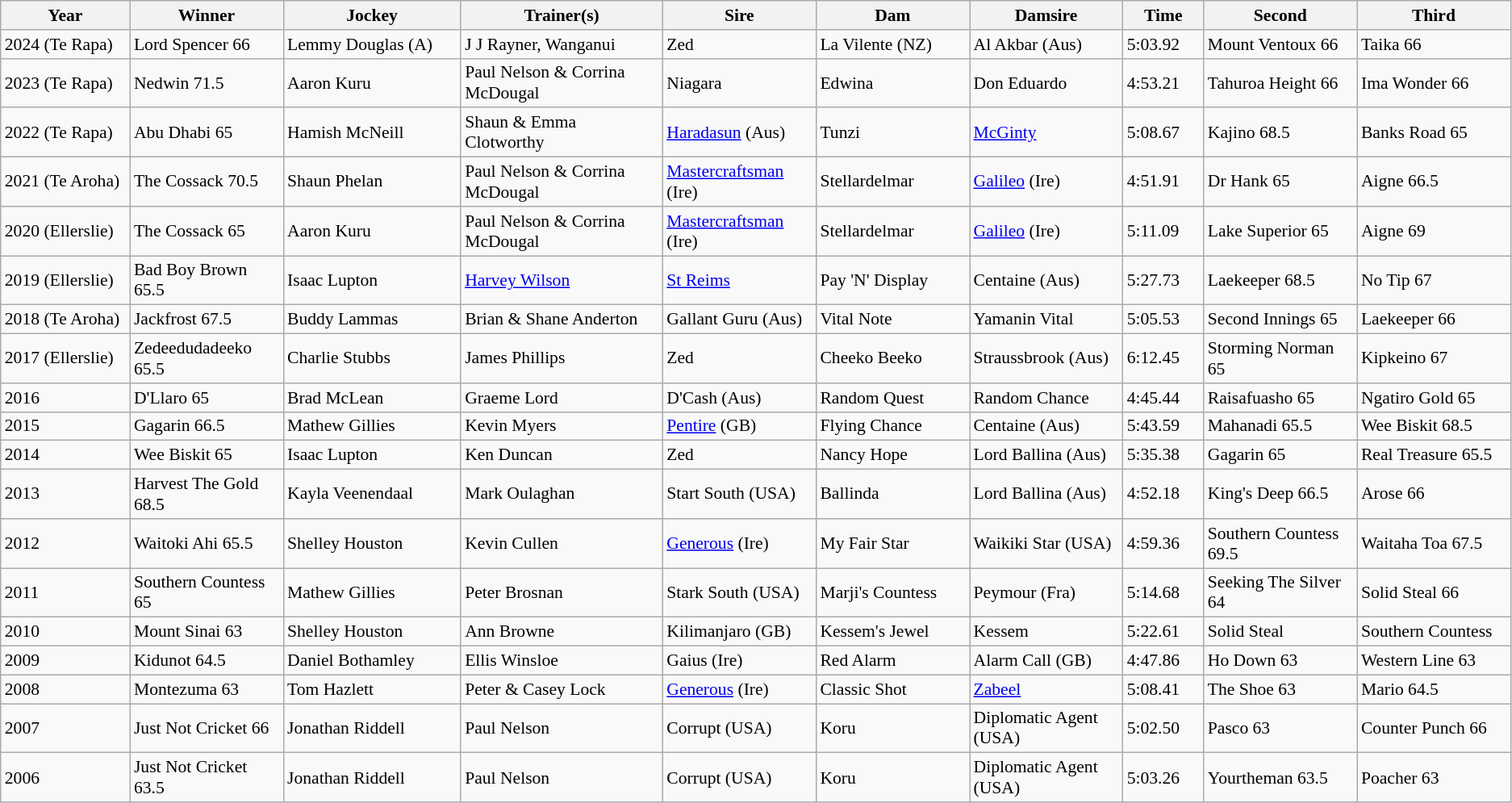<table class="wikitable sortable" style="font-size:90%">
<tr>
<th style="width:100px">Year<br></th>
<th style="width:120px">Winner<br></th>
<th style="width:140px">Jockey<br></th>
<th style="width:160px">Trainer(s)<br></th>
<th style="width:120px">Sire<br></th>
<th style="width:120px">Dam<br></th>
<th style="width:120px">Damsire<br></th>
<th style="width:60px">Time<br></th>
<th style="width:120px">Second<br></th>
<th style="width:120px">Third<br></th>
</tr>
<tr>
<td>2024 (Te Rapa)</td>
<td>Lord Spencer 66</td>
<td>Lemmy Douglas (A)</td>
<td>J J Rayner, Wanganui</td>
<td>Zed</td>
<td>La Vilente (NZ)</td>
<td>Al Akbar (Aus)</td>
<td>5:03.92</td>
<td>Mount Ventoux 66</td>
<td>Taika 66</td>
</tr>
<tr>
<td>2023 (Te Rapa) </td>
<td>Nedwin 71.5</td>
<td>Aaron Kuru</td>
<td>Paul Nelson & Corrina McDougal</td>
<td>Niagara</td>
<td>Edwina</td>
<td>Don Eduardo</td>
<td>4:53.21</td>
<td>Tahuroa Height 66</td>
<td>Ima Wonder 66</td>
</tr>
<tr>
<td>2022 (Te Rapa) </td>
<td>Abu Dhabi 65 </td>
<td>Hamish McNeill</td>
<td>Shaun & Emma Clotworthy</td>
<td><a href='#'>Haradasun</a> (Aus)</td>
<td>Tunzi</td>
<td><a href='#'>McGinty</a></td>
<td>5:08.67</td>
<td>Kajino 68.5</td>
<td>Banks Road 65</td>
</tr>
<tr>
<td>2021 (Te Aroha) </td>
<td>The Cossack 70.5</td>
<td>Shaun Phelan</td>
<td>Paul Nelson & Corrina McDougal</td>
<td><a href='#'>Mastercraftsman</a> (Ire)</td>
<td>Stellardelmar</td>
<td><a href='#'>Galileo</a> (Ire)</td>
<td>4:51.91</td>
<td>Dr Hank 65</td>
<td>Aigne 66.5</td>
</tr>
<tr>
<td>2020 (Ellerslie) </td>
<td>The Cossack 65 </td>
<td>Aaron Kuru</td>
<td>Paul Nelson & Corrina McDougal</td>
<td><a href='#'>Mastercraftsman</a> (Ire)</td>
<td>Stellardelmar</td>
<td><a href='#'>Galileo</a> (Ire)</td>
<td>5:11.09</td>
<td>Lake Superior 65</td>
<td>Aigne 69</td>
</tr>
<tr>
<td>2019 (Ellerslie) </td>
<td>Bad Boy Brown 65.5 </td>
<td>Isaac Lupton</td>
<td><a href='#'>Harvey Wilson</a></td>
<td><a href='#'>St Reims</a></td>
<td>Pay 'N' Display</td>
<td>Centaine (Aus)</td>
<td>5:27.73</td>
<td>Laekeeper 68.5</td>
<td>No Tip 67</td>
</tr>
<tr>
<td>2018 (Te Aroha) </td>
<td>Jackfrost 67.5 </td>
<td>Buddy Lammas</td>
<td>Brian & Shane Anderton</td>
<td>Gallant Guru (Aus)</td>
<td>Vital Note</td>
<td>Yamanin Vital</td>
<td>5:05.53</td>
<td>Second Innings 65</td>
<td>Laekeeper 66</td>
</tr>
<tr>
<td>2017 (Ellerslie) </td>
<td>Zedeedudadeeko 65.5 </td>
<td>Charlie Stubbs</td>
<td>James Phillips</td>
<td>Zed</td>
<td>Cheeko Beeko</td>
<td>Straussbrook (Aus)</td>
<td>6:12.45</td>
<td>Storming Norman 65</td>
<td>Kipkeino 67</td>
</tr>
<tr>
<td>2016 </td>
<td>D'Llaro 65</td>
<td>Brad McLean</td>
<td>Graeme Lord</td>
<td>D'Cash (Aus)</td>
<td>Random Quest</td>
<td>Random Chance</td>
<td>4:45.44</td>
<td>Raisafuasho 65</td>
<td>Ngatiro Gold 65</td>
</tr>
<tr>
<td>2015 </td>
<td>Gagarin 66.5</td>
<td>Mathew Gillies</td>
<td>Kevin Myers</td>
<td><a href='#'>Pentire</a> (GB)</td>
<td>Flying Chance</td>
<td>Centaine (Aus)</td>
<td>5:43.59</td>
<td>Mahanadi 65.5</td>
<td>Wee Biskit 68.5</td>
</tr>
<tr>
<td>2014 </td>
<td>Wee Biskit 65</td>
<td>Isaac Lupton</td>
<td>Ken Duncan</td>
<td>Zed</td>
<td>Nancy Hope</td>
<td>Lord Ballina (Aus)</td>
<td>5:35.38</td>
<td>Gagarin 65</td>
<td>Real Treasure 65.5</td>
</tr>
<tr>
<td>2013 </td>
<td>Harvest The Gold 68.5</td>
<td>Kayla Veenendaal</td>
<td>Mark Oulaghan</td>
<td>Start South (USA)</td>
<td>Ballinda</td>
<td>Lord Ballina (Aus)</td>
<td>4:52.18</td>
<td>King's Deep 66.5</td>
<td>Arose 66</td>
</tr>
<tr>
<td>2012 </td>
<td>Waitoki Ahi 65.5</td>
<td>Shelley Houston</td>
<td>Kevin Cullen</td>
<td><a href='#'>Generous</a> (Ire)</td>
<td>My Fair Star</td>
<td>Waikiki Star (USA)</td>
<td>4:59.36</td>
<td>Southern Countess 69.5</td>
<td>Waitaha Toa 67.5</td>
</tr>
<tr>
<td>2011 </td>
<td>Southern Countess 65</td>
<td>Mathew Gillies</td>
<td>Peter Brosnan</td>
<td>Stark South (USA)</td>
<td>Marji's Countess</td>
<td>Peymour (Fra)</td>
<td>5:14.68</td>
<td>Seeking The Silver 64</td>
<td>Solid Steal 66</td>
</tr>
<tr>
<td>2010 </td>
<td>Mount Sinai 63</td>
<td>Shelley Houston</td>
<td>Ann Browne</td>
<td>Kilimanjaro (GB)</td>
<td>Kessem's Jewel</td>
<td>Kessem</td>
<td>5:22.61</td>
<td>Solid Steal</td>
<td>Southern Countess</td>
</tr>
<tr>
<td>2009 </td>
<td>Kidunot 64.5</td>
<td>Daniel Bothamley</td>
<td>Ellis Winsloe</td>
<td>Gaius (Ire)</td>
<td>Red Alarm</td>
<td>Alarm Call (GB)</td>
<td>4:47.86</td>
<td>Ho Down 63</td>
<td>Western Line 63</td>
</tr>
<tr>
<td>2008 </td>
<td>Montezuma 63</td>
<td>Tom Hazlett</td>
<td>Peter & Casey Lock</td>
<td><a href='#'>Generous</a> (Ire)</td>
<td>Classic Shot</td>
<td><a href='#'>Zabeel</a></td>
<td>5:08.41</td>
<td>The Shoe 63</td>
<td>Mario 64.5</td>
</tr>
<tr>
<td>2007 </td>
<td>Just Not Cricket 66</td>
<td>Jonathan Riddell</td>
<td>Paul Nelson</td>
<td>Corrupt (USA)</td>
<td>Koru</td>
<td>Diplomatic Agent (USA)</td>
<td>5:02.50</td>
<td>Pasco 63</td>
<td>Counter Punch 66</td>
</tr>
<tr>
<td>2006</td>
<td>Just Not Cricket 63.5</td>
<td>Jonathan Riddell</td>
<td>Paul Nelson</td>
<td>Corrupt (USA)</td>
<td>Koru</td>
<td>Diplomatic Agent (USA)</td>
<td>5:03.26</td>
<td>Yourtheman 63.5</td>
<td>Poacher 63</td>
</tr>
</table>
